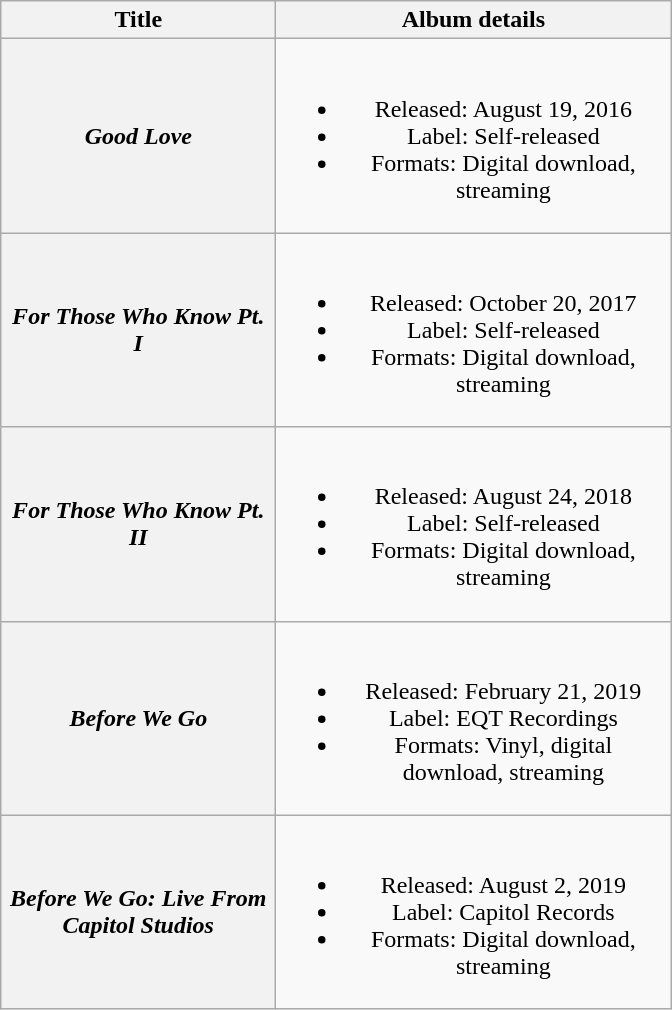<table class="wikitable plainrowheaders" style="text-align:center;">
<tr>
<th scope="col" style="width:11em;">Title</th>
<th scope="col" style="width:16em;">Album details</th>
</tr>
<tr>
<th scope="row"><em>Good Love</em></th>
<td><br><ul><li>Released: August 19, 2016</li><li>Label: Self-released</li><li>Formats: Digital download, streaming</li></ul></td>
</tr>
<tr>
<th scope="row"><em>For Those Who Know Pt. I</em></th>
<td><br><ul><li>Released: October 20, 2017</li><li>Label: Self-released</li><li>Formats: Digital download, streaming</li></ul></td>
</tr>
<tr>
<th scope="row"><em>For Those Who Know Pt. II</em></th>
<td><br><ul><li>Released: August 24, 2018</li><li>Label: Self-released</li><li>Formats: Digital download, streaming</li></ul></td>
</tr>
<tr>
<th scope="row"><em>Before We Go</em></th>
<td><br><ul><li>Released: February 21, 2019</li><li>Label: EQT Recordings</li><li>Formats: Vinyl, digital download, streaming</li></ul></td>
</tr>
<tr>
<th scope="row"><em>Before We Go: Live From Capitol Studios</em></th>
<td><br><ul><li>Released: August 2, 2019</li><li>Label: Capitol Records</li><li>Formats: Digital download, streaming</li></ul></td>
</tr>
</table>
